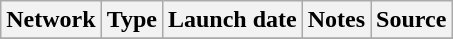<table class="wikitable sortable">
<tr>
<th>Network</th>
<th>Type</th>
<th>Launch date</th>
<th>Notes</th>
<th>Source</th>
</tr>
<tr>
</tr>
</table>
